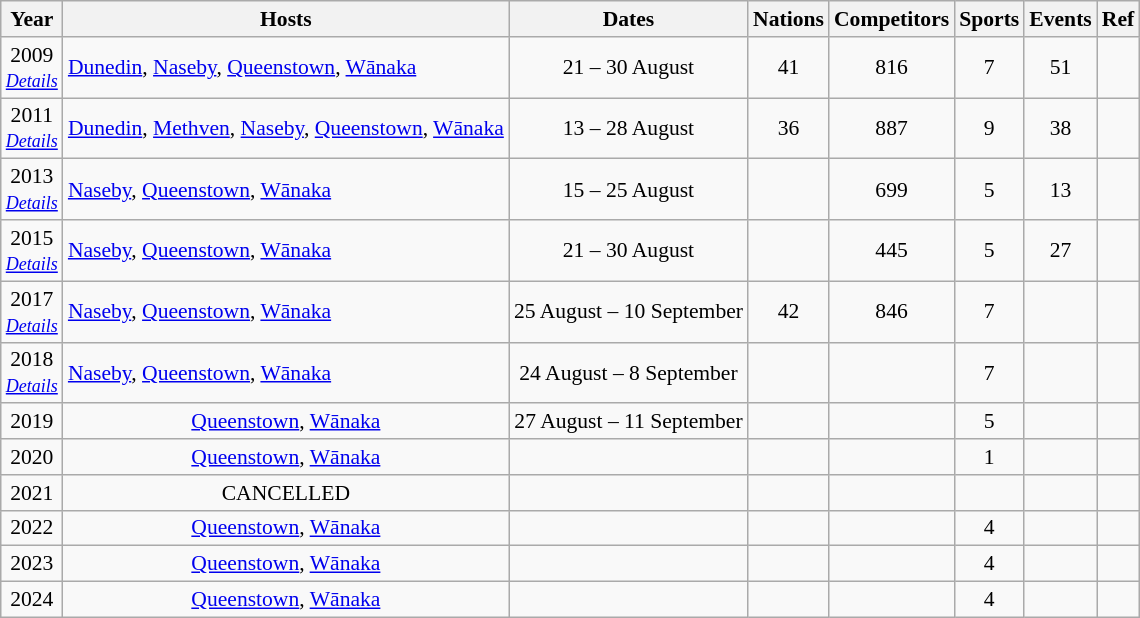<table class="wikitable" style="text-align:center; font-size:90%; margin:1em auto;">
<tr>
<th>Year</th>
<th>Hosts</th>
<th>Dates</th>
<th>Nations</th>
<th>Competitors</th>
<th>Sports</th>
<th>Events</th>
<th>Ref</th>
</tr>
<tr>
<td>2009<br><small><em><a href='#'>Details</a></em></small></td>
<td align=left><a href='#'>Dunedin</a>, <a href='#'>Naseby</a>, <a href='#'>Queenstown</a>, <a href='#'>Wānaka</a></td>
<td>21 – 30 August</td>
<td>41</td>
<td>816</td>
<td>7</td>
<td>51</td>
<td></td>
</tr>
<tr>
<td>2011<br><small><em><a href='#'>Details</a></em></small></td>
<td align=left><a href='#'>Dunedin</a>, <a href='#'>Methven</a>, <a href='#'>Naseby</a>, <a href='#'>Queenstown</a>, <a href='#'>Wānaka</a></td>
<td>13 – 28 August</td>
<td>36</td>
<td>887</td>
<td>9</td>
<td>38</td>
<td></td>
</tr>
<tr>
<td>2013<br><small><em><a href='#'>Details</a></em></small></td>
<td align=left><a href='#'>Naseby</a>, <a href='#'>Queenstown</a>, <a href='#'>Wānaka</a></td>
<td>15 – 25 August</td>
<td></td>
<td>699</td>
<td>5</td>
<td>13</td>
<td></td>
</tr>
<tr>
<td>2015<br><small><em><a href='#'>Details</a></em></small></td>
<td align=left><a href='#'>Naseby</a>, <a href='#'>Queenstown</a>, <a href='#'>Wānaka</a></td>
<td>21 – 30 August</td>
<td></td>
<td>445</td>
<td>5</td>
<td>27</td>
<td></td>
</tr>
<tr>
<td>2017<br><small><em><a href='#'>Details</a></em></small></td>
<td align=left><a href='#'>Naseby</a>, <a href='#'>Queenstown</a>, <a href='#'>Wānaka</a></td>
<td>25 August – 10 September</td>
<td>42</td>
<td>846</td>
<td>7</td>
<td></td>
<td></td>
</tr>
<tr>
<td>2018<br><small><em><a href='#'>Details</a></em></small></td>
<td align=left><a href='#'>Naseby</a>, <a href='#'>Queenstown</a>, <a href='#'>Wānaka</a></td>
<td>24 August – 8 September</td>
<td></td>
<td></td>
<td>7</td>
<td></td>
<td></td>
</tr>
<tr>
<td>2019</td>
<td><a href='#'>Queenstown</a>, <a href='#'>Wānaka</a></td>
<td>27 August – 11 September</td>
<td></td>
<td></td>
<td>5</td>
<td></td>
<td></td>
</tr>
<tr>
<td>2020</td>
<td><a href='#'>Queenstown</a>, <a href='#'>Wānaka</a></td>
<td></td>
<td></td>
<td></td>
<td>1</td>
<td></td>
<td></td>
</tr>
<tr>
<td>2021</td>
<td>CANCELLED</td>
<td></td>
<td></td>
<td></td>
<td></td>
<td></td>
<td></td>
</tr>
<tr>
<td>2022</td>
<td><a href='#'>Queenstown</a>, <a href='#'>Wānaka</a></td>
<td></td>
<td></td>
<td></td>
<td>4</td>
<td></td>
<td></td>
</tr>
<tr>
<td>2023</td>
<td><a href='#'>Queenstown</a>, <a href='#'>Wānaka</a></td>
<td></td>
<td></td>
<td></td>
<td>4</td>
<td></td>
<td></td>
</tr>
<tr>
<td>2024</td>
<td><a href='#'>Queenstown</a>, <a href='#'>Wānaka</a></td>
<td></td>
<td></td>
<td></td>
<td>4</td>
<td></td>
<td></td>
</tr>
</table>
